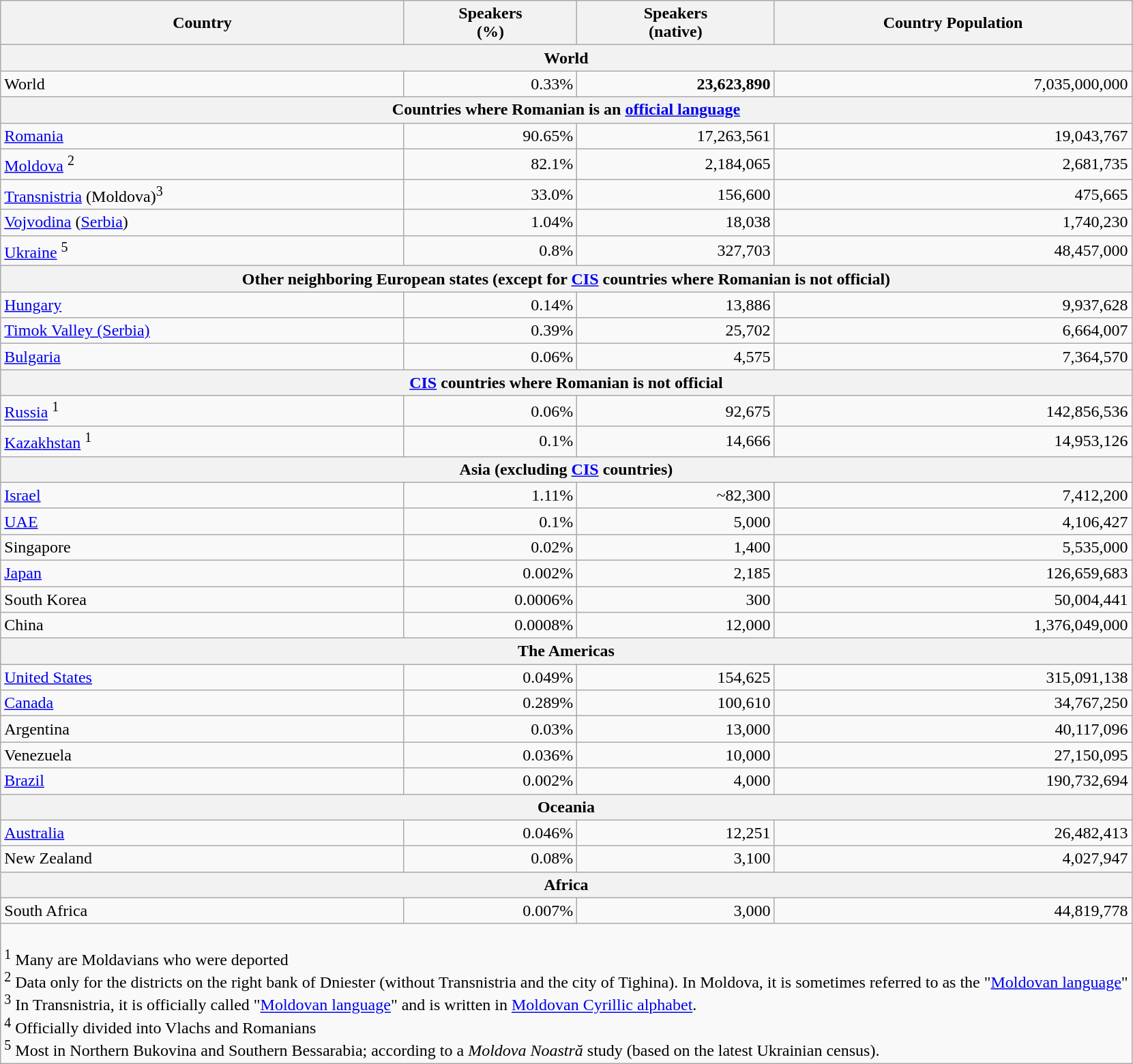<table class="wikitable">
<tr>
<th>Country</th>
<th>Speakers <br> (%)</th>
<th>Speakers <br>(native)</th>
<th>Country Population</th>
</tr>
<tr>
<th colspan="4">World</th>
</tr>
<tr>
<td>World</td>
<td style="text-align:right;">0.33%</td>
<td style="text-align:right;"><strong>23,623,890</strong></td>
<td style="text-align:right;">7,035,000,000</td>
</tr>
<tr>
<th colspan="4">Countries where Romanian is an <a href='#'>official language</a></th>
</tr>
<tr>
<td><a href='#'>Romania</a></td>
<td style="text-align:right;">90.65%</td>
<td style="text-align:right;">17,263,561</td>
<td style="text-align:right;">19,043,767</td>
</tr>
<tr>
<td><a href='#'>Moldova</a> <sup>2</sup></td>
<td style="text-align:right;">82.1%</td>
<td style="text-align:right;">2,184,065</td>
<td style="text-align:right;">2,681,735</td>
</tr>
<tr>
<td><a href='#'>Transnistria</a> (Moldova)<sup>3</sup></td>
<td style="text-align:right;">33.0%</td>
<td style="text-align:right;">156,600</td>
<td style="text-align:right;">475,665</td>
</tr>
<tr>
<td><a href='#'>Vojvodina</a> (<a href='#'>Serbia</a>)</td>
<td style="text-align:right;">1.04%</td>
<td style="text-align:right;">18,038</td>
<td style="text-align:right;">1,740,230</td>
</tr>
<tr>
<td><a href='#'>Ukraine</a> <sup>5</sup></td>
<td style="text-align:right;">0.8%</td>
<td style="text-align:right;">327,703</td>
<td style="text-align:right;">48,457,000</td>
</tr>
<tr>
<th colspan="4">Other neighboring European states (except for <a href='#'>CIS</a> countries where Romanian is not official)</th>
</tr>
<tr>
<td><a href='#'>Hungary</a></td>
<td style="text-align:right;">0.14%</td>
<td style="text-align:right;">13,886</td>
<td style="text-align:right;">9,937,628</td>
</tr>
<tr>
<td><a href='#'>Timok Valley (Serbia)</a></td>
<td style="text-align:right;">0.39%</td>
<td style="text-align:right;">25,702</td>
<td style="text-align:right;">6,664,007</td>
</tr>
<tr>
<td><a href='#'>Bulgaria</a></td>
<td style="text-align:right;">0.06%</td>
<td style="text-align:right;">4,575</td>
<td style="text-align:right;">7,364,570</td>
</tr>
<tr>
<th colspan="4"><a href='#'>CIS</a> countries where Romanian is not official</th>
</tr>
<tr>
<td><a href='#'>Russia</a> <sup>1</sup></td>
<td style="text-align:right;">0.06%</td>
<td style="text-align:right;">92,675</td>
<td style="text-align:right;">142,856,536</td>
</tr>
<tr>
<td><a href='#'>Kazakhstan</a> <sup>1</sup></td>
<td style="text-align:right;">0.1%</td>
<td style="text-align:right;">14,666</td>
<td style="text-align:right;">14,953,126</td>
</tr>
<tr>
<th colspan="4">Asia (excluding <a href='#'>CIS</a> countries)</th>
</tr>
<tr>
<td><a href='#'>Israel</a></td>
<td style="text-align:right;">1.11%</td>
<td style="text-align:right;">~82,300</td>
<td style="text-align:right;">7,412,200</td>
</tr>
<tr>
<td><a href='#'>UAE</a></td>
<td style="text-align:right;">0.1%</td>
<td style="text-align:right;">5,000</td>
<td style="text-align:right;">4,106,427</td>
</tr>
<tr>
<td>Singapore</td>
<td style="text-align:right;">0.02%</td>
<td style="text-align:right;">1,400</td>
<td style="text-align:right;">5,535,000</td>
</tr>
<tr>
<td><a href='#'>Japan</a></td>
<td style="text-align:right;">0.002%</td>
<td style="text-align:right;">2,185</td>
<td style="text-align:right;">126,659,683</td>
</tr>
<tr>
<td>South Korea</td>
<td style="text-align:right;">0.0006%</td>
<td style="text-align:right;">300</td>
<td style="text-align:right;">50,004,441</td>
</tr>
<tr>
<td>China</td>
<td style="text-align:right;">0.0008%</td>
<td style="text-align:right;">12,000</td>
<td style="text-align:right;">1,376,049,000</td>
</tr>
<tr>
<th colspan="4">The Americas</th>
</tr>
<tr>
<td><a href='#'>United States</a></td>
<td style="text-align:right;">0.049%</td>
<td style="text-align:right;">154,625</td>
<td style="text-align:right;">315,091,138</td>
</tr>
<tr>
<td><a href='#'>Canada</a></td>
<td style="text-align:right;">0.289%</td>
<td style="text-align:right;">100,610</td>
<td style="text-align:right;">34,767,250</td>
</tr>
<tr>
<td>Argentina</td>
<td style="text-align:right;">0.03%</td>
<td style="text-align:right;">13,000</td>
<td style="text-align:right;">40,117,096</td>
</tr>
<tr>
<td>Venezuela</td>
<td style="text-align:right;">0.036%</td>
<td style="text-align:right;">10,000</td>
<td style="text-align:right;">27,150,095</td>
</tr>
<tr>
<td><a href='#'>Brazil</a></td>
<td style="text-align:right;">0.002%</td>
<td style="text-align:right;">4,000</td>
<td style="text-align:right;">190,732,694</td>
</tr>
<tr>
<th colspan="4">Oceania</th>
</tr>
<tr>
<td><a href='#'>Australia</a></td>
<td style="text-align:right;">0.046%</td>
<td style="text-align:right;">12,251</td>
<td style="text-align:right;">26,482,413</td>
</tr>
<tr>
<td>New Zealand</td>
<td style="text-align:right;">0.08%</td>
<td style="text-align:right;">3,100</td>
<td style="text-align:right;">4,027,947</td>
</tr>
<tr>
<th colspan="4">Africa</th>
</tr>
<tr>
<td>South Africa</td>
<td style="text-align:right;">0.007%</td>
<td style="text-align:right;">3,000</td>
<td style="text-align:right;">44,819,778</td>
</tr>
<tr>
<td colspan="4" style="text-align:left;"><br><sup>1</sup> Many are Moldavians who were deported<br>
<sup>2</sup> Data only for the districts on the right bank of Dniester (without Transnistria and the city of Tighina). In Moldova, it is sometimes referred to as the "<a href='#'>Moldovan language</a>"<br>
<sup>3</sup> In Transnistria, it is officially called "<a href='#'>Moldovan language</a>" and is written in <a href='#'>Moldovan Cyrillic alphabet</a>.<br>
<sup>4</sup> Officially divided into Vlachs and Romanians<br>
<sup>5</sup> Most in Northern Bukovina and Southern Bessarabia; according to a <em>Moldova Noastră</em> study (based on the latest Ukrainian census).</td>
</tr>
</table>
